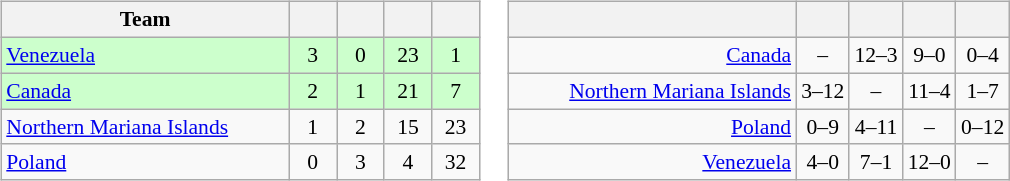<table>
<tr>
<td><br><table class="wikitable" style="text-align: center; font-size: 90%;">
<tr>
<th width=185>Team</th>
<th width=25></th>
<th width=25></th>
<th width=25></th>
<th width=25></th>
</tr>
<tr bgcolor="#ccffcc">
<td align="left"> <a href='#'>Venezuela</a></td>
<td>3</td>
<td>0</td>
<td>23</td>
<td>1</td>
</tr>
<tr bgcolor="#ccffcc">
<td align="left"> <a href='#'>Canada</a></td>
<td>2</td>
<td>1</td>
<td>21</td>
<td>7</td>
</tr>
<tr>
<td align="left"> <a href='#'>Northern Mariana Islands</a></td>
<td>1</td>
<td>2</td>
<td>15</td>
<td>23</td>
</tr>
<tr>
<td align="left"> <a href='#'>Poland</a></td>
<td>0</td>
<td>3</td>
<td>4</td>
<td>32</td>
</tr>
</table>
</td>
<td><br><table class="wikitable" style="text-align:center; font-size:90%;">
<tr>
<th width=185> </th>
<th></th>
<th></th>
<th></th>
<th></th>
</tr>
<tr>
<td style="text-align:right;"><a href='#'>Canada</a> </td>
<td>–</td>
<td>12–3</td>
<td>9–0</td>
<td>0–4</td>
</tr>
<tr>
<td style="text-align:right;"><a href='#'>Northern Mariana Islands</a> </td>
<td>3–12</td>
<td>–</td>
<td>11–4</td>
<td>1–7</td>
</tr>
<tr>
<td style="text-align:right;"><a href='#'>Poland</a> </td>
<td>0–9</td>
<td>4–11</td>
<td>–</td>
<td>0–12</td>
</tr>
<tr>
<td style="text-align:right;"><a href='#'>Venezuela</a> </td>
<td>4–0</td>
<td>7–1</td>
<td>12–0</td>
<td>–</td>
</tr>
</table>
</td>
</tr>
</table>
